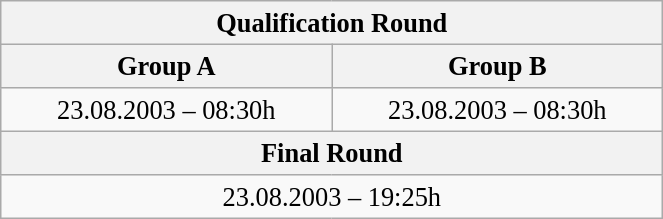<table class="wikitable" style=" text-align:center; font-size:110%;" width="35%">
<tr>
<th colspan="2">Qualification Round</th>
</tr>
<tr>
<th>Group A</th>
<th>Group B</th>
</tr>
<tr>
<td>23.08.2003 – 08:30h</td>
<td>23.08.2003 – 08:30h</td>
</tr>
<tr>
<th colspan="2">Final Round</th>
</tr>
<tr>
<td colspan="2">23.08.2003 – 19:25h</td>
</tr>
</table>
